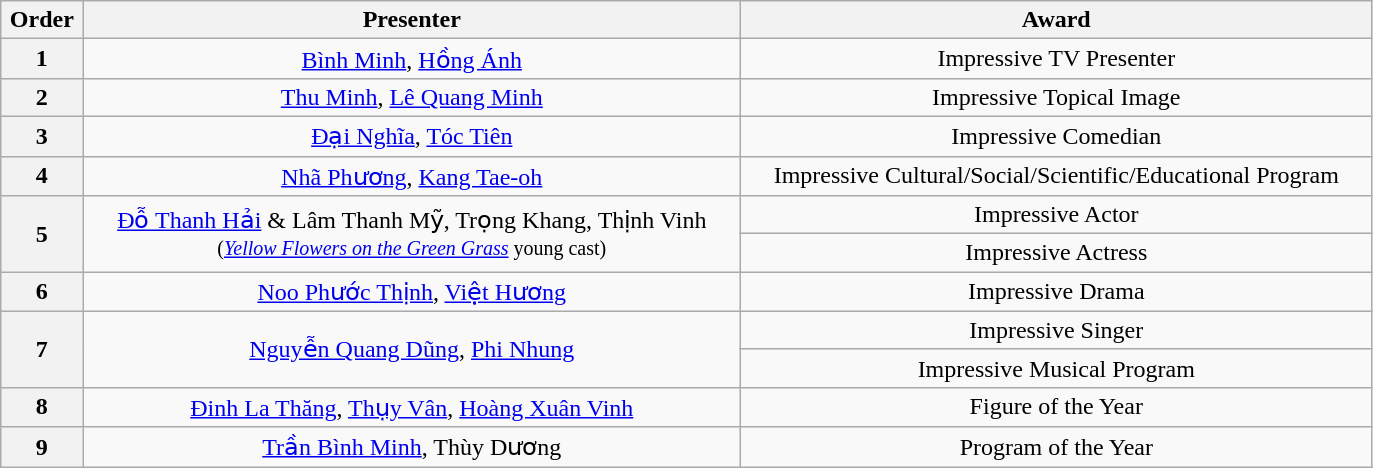<table class="wikitable" style="text-align:center; width:72.4%;">
<tr>
<th>Order</th>
<th>Presenter</th>
<th>Award</th>
</tr>
<tr>
<th>1</th>
<td><a href='#'>Bình Minh</a>, <a href='#'>Hồng Ánh</a></td>
<td>Impressive TV Presenter</td>
</tr>
<tr>
<th>2</th>
<td><a href='#'>Thu Minh</a>, <a href='#'>Lê Quang Minh</a></td>
<td>Impressive Topical Image</td>
</tr>
<tr>
<th>3</th>
<td><a href='#'>Đại Nghĩa</a>, <a href='#'>Tóc Tiên</a></td>
<td>Impressive Comedian</td>
</tr>
<tr>
<th>4</th>
<td><a href='#'>Nhã Phương</a>, <a href='#'>Kang Tae-oh</a></td>
<td>Impressive Cultural/Social/Scientific/Educational Program</td>
</tr>
<tr>
<th rowspan="2">5</th>
<td rowspan="2"><a href='#'>Đỗ Thanh Hải</a> & Lâm Thanh Mỹ, Trọng Khang, Thịnh Vinh <br><small>(<em><a href='#'>Yellow Flowers on the Green Grass</a></em> young cast)</small></td>
<td>Impressive Actor</td>
</tr>
<tr>
<td>Impressive Actress</td>
</tr>
<tr>
<th>6</th>
<td><a href='#'>Noo Phước Thịnh</a>, <a href='#'>Việt Hương</a></td>
<td>Impressive Drama</td>
</tr>
<tr>
<th rowspan="2">7</th>
<td rowspan="2"><a href='#'>Nguyễn Quang Dũng</a>, <a href='#'>Phi Nhung</a></td>
<td>Impressive Singer</td>
</tr>
<tr>
<td>Impressive Musical Program</td>
</tr>
<tr>
<th>8</th>
<td><a href='#'>Đinh La Thăng</a>, <a href='#'>Thụy Vân</a>, <a href='#'>Hoàng Xuân Vinh</a></td>
<td>Figure of the Year</td>
</tr>
<tr>
<th>9</th>
<td><a href='#'>Trần Bình Minh</a>, Thùy Dương</td>
<td>Program of the Year</td>
</tr>
</table>
